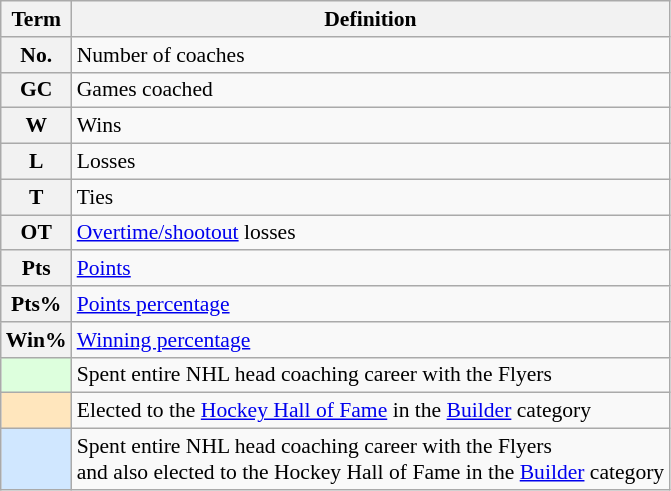<table class="wikitable" style="font-size:90%;">
<tr>
<th scope="col">Term</th>
<th scope="col">Definition</th>
</tr>
<tr>
<th scope="row">No.</th>
<td>Number of coaches</td>
</tr>
<tr>
<th scope="row">GC</th>
<td>Games coached</td>
</tr>
<tr>
<th scope="row">W</th>
<td>Wins</td>
</tr>
<tr>
<th scope="row">L</th>
<td>Losses</td>
</tr>
<tr>
<th scope="row">T</th>
<td>Ties</td>
</tr>
<tr>
<th scope="row">OT</th>
<td><a href='#'>Overtime/shootout</a> losses</td>
</tr>
<tr>
<th scope="row">Pts</th>
<td><a href='#'>Points</a></td>
</tr>
<tr>
<th scope="row">Pts%</th>
<td><a href='#'>Points percentage</a></td>
</tr>
<tr>
<th scope="row">Win%</th>
<td><a href='#'>Winning percentage</a></td>
</tr>
<tr>
<th scope="row" style="background:#ddffdd"></th>
<td>Spent entire NHL head coaching career with the Flyers</td>
</tr>
<tr>
<th scope="row" style="background:#FFE6BD"></th>
<td>Elected to the <a href='#'>Hockey Hall of Fame</a> in the <a href='#'>Builder</a> category</td>
</tr>
<tr>
<th scope="row" style="background:#D0E7FF"></th>
<td>Spent entire NHL head coaching career with the Flyers<br>and also elected to the Hockey Hall of Fame in the <a href='#'>Builder</a> category</td>
</tr>
</table>
